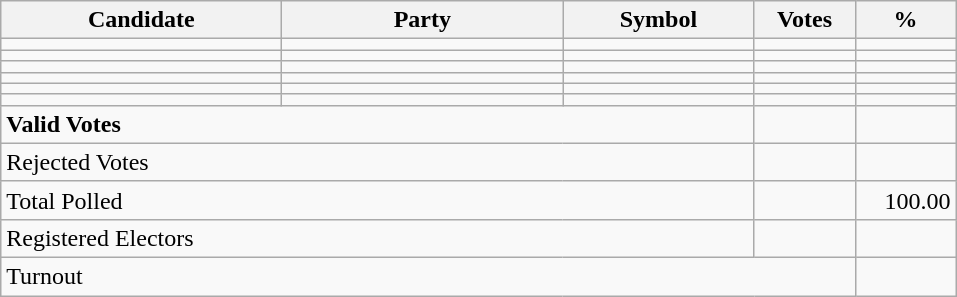<table class="wikitable" border="1" style="text-align:right;">
<tr>
<th align=left width="180">Candidate</th>
<th align=left width="180">Party</th>
<th align=left width="120">Symbol</th>
<th align=left width="60">Votes</th>
<th align=left width="60">%</th>
</tr>
<tr>
<td align=left></td>
<td align=left></td>
<td align=left></td>
<td></td>
<td></td>
</tr>
<tr>
<td align=left></td>
<td align=left></td>
<td align=left></td>
<td></td>
<td></td>
</tr>
<tr>
<td align=left></td>
<td align=left></td>
<td align=left></td>
<td></td>
<td></td>
</tr>
<tr>
<td align=left></td>
<td align=left></td>
<td align=left></td>
<td></td>
<td></td>
</tr>
<tr>
<td align=left></td>
<td align=left></td>
<td align=left></td>
<td></td>
<td></td>
</tr>
<tr>
<td align=left></td>
<td align=left></td>
<td align=left></td>
<td></td>
<td></td>
</tr>
<tr>
<td align=left colspan=3><strong>Valid Votes</strong></td>
<td><strong> </strong></td>
<td><strong> </strong></td>
</tr>
<tr>
<td align=left colspan=3>Rejected Votes</td>
<td></td>
<td></td>
</tr>
<tr>
<td align=left colspan=3>Total Polled</td>
<td></td>
<td>100.00</td>
</tr>
<tr>
<td align=left colspan=3>Registered Electors</td>
<td></td>
<td></td>
</tr>
<tr>
<td align=left colspan=4>Turnout</td>
<td></td>
</tr>
</table>
